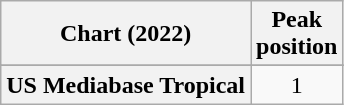<table class="wikitable sortable plainrowheaders" style="text-align:center">
<tr>
<th scope="col">Chart (2022)</th>
<th scope="col">Peak<br>position</th>
</tr>
<tr>
</tr>
<tr>
</tr>
<tr>
<th scope="row">US Mediabase Tropical</th>
<td>1</td>
</tr>
</table>
